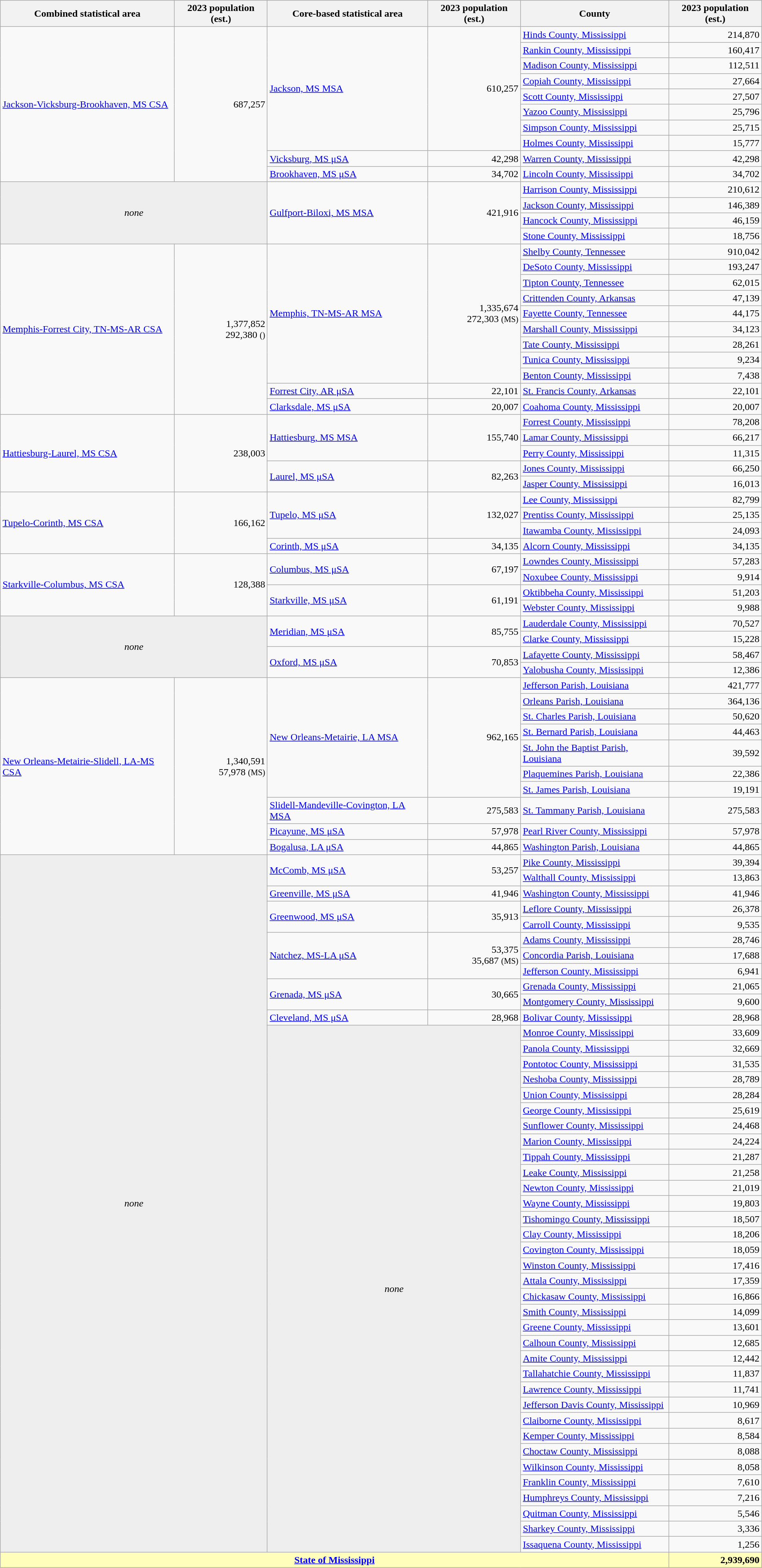<table class=wikitable>
<tr>
<th>Combined statistical area</th>
<th>2023 population (est.)</th>
<th>Core-based statistical area</th>
<th>2023 population (est.)</th>
<th>County</th>
<th>2023 population (est.)</th>
</tr>
<tr>
<td rowspan=10><a href='#'>Jackson-Vicksburg-Brookhaven, MS CSA</a></td>
<td rowspan=10 align=right>687,257</td>
<td rowspan=8><a href='#'>Jackson, MS MSA</a></td>
<td rowspan=8 align=right>610,257</td>
<td><a href='#'>Hinds County, Mississippi</a></td>
<td align=right>214,870</td>
</tr>
<tr>
<td><a href='#'>Rankin County, Mississippi</a></td>
<td align=right>160,417</td>
</tr>
<tr>
<td><a href='#'>Madison County, Mississippi</a></td>
<td align=right>112,511</td>
</tr>
<tr>
<td><a href='#'>Copiah County, Mississippi</a></td>
<td align=right>27,664</td>
</tr>
<tr>
<td><a href='#'>Scott County, Mississippi</a></td>
<td align=right>27,507</td>
</tr>
<tr>
<td><a href='#'>Yazoo County, Mississippi</a></td>
<td align=right>25,796</td>
</tr>
<tr>
<td><a href='#'>Simpson County, Mississippi</a></td>
<td align=right>25,715</td>
</tr>
<tr>
<td><a href='#'>Holmes County, Mississippi</a></td>
<td align=right>15,777</td>
</tr>
<tr>
<td rowspan=1><a href='#'>Vicksburg, MS μSA</a></td>
<td rowspan=1 align=right>42,298</td>
<td><a href='#'>Warren County, Mississippi</a></td>
<td align=right>42,298</td>
</tr>
<tr>
<td rowspan=1><a href='#'>Brookhaven, MS μSA</a></td>
<td rowspan=1 align=right>34,702</td>
<td><a href='#'>Lincoln County, Mississippi</a></td>
<td align=right>34,702</td>
</tr>
<tr>
<td rowspan=4 colspan=2 align=center bgcolor=#EEEEEE><em>none</em></td>
<td rowspan=4><a href='#'>Gulfport-Biloxi, MS MSA</a></td>
<td rowspan=4 align=right>421,916</td>
<td><a href='#'>Harrison County, Mississippi</a></td>
<td align=right>210,612</td>
</tr>
<tr>
<td><a href='#'>Jackson County, Mississippi</a></td>
<td align=right>146,389</td>
</tr>
<tr>
<td><a href='#'>Hancock County, Mississippi</a></td>
<td align=right>46,159</td>
</tr>
<tr>
<td><a href='#'>Stone County, Mississippi</a></td>
<td align=right>18,756</td>
</tr>
<tr>
<td rowspan=11><a href='#'><span>Memphis-Forrest City, TN-MS-AR CSA</span></a></td>
<td rowspan=11 align=right><span>1,377,852</span><br>292,380 <small>()</small></td>
<td rowspan=9><a href='#'><span>Memphis, TN-MS-AR MSA</span></a></td>
<td rowspan=9 align=right><span>1,335,674</span><br>272,303 <small>(MS)</small></td>
<td><a href='#'><span>Shelby County, Tennessee</span></a></td>
<td align=right><span>910,042</span></td>
</tr>
<tr>
<td><a href='#'>DeSoto County, Mississippi</a></td>
<td align=right>193,247</td>
</tr>
<tr>
<td><a href='#'><span>Tipton County, Tennessee</span></a></td>
<td align=right><span>62,015</span></td>
</tr>
<tr>
<td><a href='#'><span>Crittenden County, Arkansas</span></a></td>
<td align=right><span>47,139</span></td>
</tr>
<tr>
<td><a href='#'><span>Fayette County, Tennessee</span></a></td>
<td align=right><span>44,175</span></td>
</tr>
<tr>
<td><a href='#'>Marshall County, Mississippi</a></td>
<td align=right>34,123</td>
</tr>
<tr>
<td><a href='#'>Tate County, Mississippi</a></td>
<td align=right>28,261</td>
</tr>
<tr>
<td><a href='#'>Tunica County, Mississippi</a></td>
<td align=right>9,234</td>
</tr>
<tr>
<td><a href='#'>Benton County, Mississippi</a></td>
<td align=right>7,438</td>
</tr>
<tr>
<td rowspan=1><a href='#'><span>Forrest City, AR μSA</span></a></td>
<td rowspan=1 align=right><span>22,101</span></td>
<td><a href='#'><span>St. Francis County, Arkansas</span></a></td>
<td align=right><span>22,101</span></td>
</tr>
<tr>
<td rowspan=1><a href='#'>Clarksdale, MS μSA</a></td>
<td rowspan=1 align=right>20,007</td>
<td><a href='#'>Coahoma County, Mississippi</a></td>
<td align=right>20,007</td>
</tr>
<tr>
<td rowspan=5><a href='#'>Hattiesburg-Laurel, MS CSA</a></td>
<td rowspan=5 align=right>238,003</td>
<td rowspan=3><a href='#'>Hattiesburg, MS MSA</a></td>
<td rowspan=3 align=right>155,740</td>
<td><a href='#'>Forrest County, Mississippi</a></td>
<td align=right>78,208</td>
</tr>
<tr>
<td><a href='#'>Lamar County, Mississippi</a></td>
<td align=right>66,217</td>
</tr>
<tr>
<td><a href='#'>Perry County, Mississippi</a></td>
<td align=right>11,315</td>
</tr>
<tr>
<td rowspan=2><a href='#'>Laurel, MS μSA</a></td>
<td rowspan=2 align=right>82,263</td>
<td><a href='#'>Jones County, Mississippi</a></td>
<td align=right>66,250</td>
</tr>
<tr>
<td><a href='#'>Jasper County, Mississippi</a></td>
<td align=right>16,013</td>
</tr>
<tr>
<td rowspan=4><a href='#'>Tupelo-Corinth, MS CSA</a></td>
<td rowspan=4 align=right>166,162</td>
<td rowspan=3><a href='#'>Tupelo, MS μSA</a></td>
<td rowspan=3 align=right>132,027</td>
<td><a href='#'>Lee County, Mississippi</a></td>
<td align=right>82,799</td>
</tr>
<tr>
<td><a href='#'>Prentiss County, Mississippi</a></td>
<td align=right>25,135</td>
</tr>
<tr>
<td><a href='#'>Itawamba County, Mississippi</a></td>
<td align=right>24,093</td>
</tr>
<tr>
<td rowspan=1><a href='#'>Corinth, MS μSA</a></td>
<td rowspan=1 align=right>34,135</td>
<td><a href='#'>Alcorn County, Mississippi</a></td>
<td align=right>34,135</td>
</tr>
<tr>
<td rowspan=4><a href='#'>Starkville-Columbus, MS CSA</a></td>
<td rowspan=4 align=right>128,388</td>
<td rowspan=2><a href='#'>Columbus, MS μSA</a></td>
<td rowspan=2 align=right>67,197</td>
<td><a href='#'>Lowndes County, Mississippi</a></td>
<td align=right>57,283</td>
</tr>
<tr>
<td><a href='#'>Noxubee County, Mississippi</a></td>
<td align=right>9,914</td>
</tr>
<tr>
<td rowspan=2><a href='#'>Starkville, MS μSA</a></td>
<td rowspan=2 align=right>61,191</td>
<td><a href='#'>Oktibbeha County, Mississippi</a></td>
<td align=right>51,203</td>
</tr>
<tr>
<td><a href='#'>Webster County, Mississippi</a></td>
<td align=right>9,988</td>
</tr>
<tr>
<td rowspan=4 colspan=2 align=center bgcolor=#EEEEEE><em>none</em></td>
<td rowspan=2><a href='#'>Meridian, MS μSA</a></td>
<td rowspan=2 align=right>85,755</td>
<td><a href='#'>Lauderdale County, Mississippi</a></td>
<td align=right>70,527</td>
</tr>
<tr>
<td><a href='#'>Clarke County, Mississippi</a></td>
<td align=right>15,228</td>
</tr>
<tr>
<td rowspan=2><a href='#'>Oxford, MS μSA</a></td>
<td rowspan=2 align=right>70,853</td>
<td><a href='#'>Lafayette County, Mississippi</a></td>
<td align=right>58,467</td>
</tr>
<tr>
<td><a href='#'>Yalobusha County, Mississippi</a></td>
<td align=right>12,386</td>
</tr>
<tr>
<td rowspan=10><a href='#'><span>New Orleans-Metairie-Slidell, LA-MS CSA</span></a></td>
<td rowspan=10 align=right><span>1,340,591</span><br>57,978 <small>(MS)</small></td>
<td rowspan=7><a href='#'><span>New Orleans-Metairie, LA MSA</span></a></td>
<td rowspan=7 align=right><span>962,165</span></td>
<td><a href='#'><span>Jefferson Parish, Louisiana</span></a></td>
<td align=right><span>421,777</span></td>
</tr>
<tr>
<td><a href='#'><span>Orleans Parish, Louisiana</span></a></td>
<td align=right><span>364,136</span></td>
</tr>
<tr>
<td><a href='#'><span>St. Charles Parish, Louisiana</span></a></td>
<td align=right><span>50,620</span></td>
</tr>
<tr>
<td><a href='#'><span>St. Bernard Parish, Louisiana</span></a></td>
<td align=right><span>44,463</span></td>
</tr>
<tr>
<td><a href='#'><span>St. John the Baptist Parish, Louisiana</span></a></td>
<td align=right><span>39,592</span></td>
</tr>
<tr>
<td><a href='#'><span>Plaquemines Parish, Louisiana</span></a></td>
<td align=right><span>22,386</span></td>
</tr>
<tr>
<td><a href='#'><span>St. James Parish, Louisiana</span></a></td>
<td align=right><span>19,191</span></td>
</tr>
<tr>
<td rowspan=1><a href='#'><span>Slidell-Mandeville-Covington, LA MSA</span></a></td>
<td rowspan=1 align=right><span>275,583</span></td>
<td><a href='#'><span>St. Tammany Parish, Louisiana</span></a></td>
<td align=right><span>275,583</span></td>
</tr>
<tr>
<td rowspan=1><a href='#'>Picayune, MS μSA</a></td>
<td rowspan=1 align=right>57,978</td>
<td><a href='#'>Pearl River County, Mississippi</a></td>
<td align=right>57,978</td>
</tr>
<tr>
<td rowspan=1><a href='#'><span>Bogalusa, LA μSA</span></a></td>
<td rowspan=1 align=right><span>44,865</span></td>
<td><a href='#'><span>Washington Parish, Louisiana</span></a></td>
<td align=right><span>44,865</span></td>
</tr>
<tr>
<td rowspan=45 colspan=2 align=center bgcolor=#EEEEEE><em>none</em></td>
<td rowspan=2><a href='#'>McComb, MS μSA</a></td>
<td rowspan=2 align=right>53,257</td>
<td><a href='#'>Pike County, Mississippi</a></td>
<td align=right>39,394</td>
</tr>
<tr>
<td><a href='#'>Walthall County, Mississippi</a></td>
<td align=right>13,863</td>
</tr>
<tr>
<td rowspan=1><a href='#'>Greenville, MS μSA</a></td>
<td rowspan=1 align=right>41,946</td>
<td><a href='#'>Washington County, Mississippi</a></td>
<td align=right>41,946</td>
</tr>
<tr>
<td rowspan=2><a href='#'>Greenwood, MS μSA</a></td>
<td rowspan=2 align=right>35,913</td>
<td><a href='#'>Leflore County, Mississippi</a></td>
<td align=right>26,378</td>
</tr>
<tr>
<td><a href='#'>Carroll County, Mississippi</a></td>
<td align=right>9,535</td>
</tr>
<tr>
<td rowspan=3><a href='#'><span>Natchez, MS-LA μSA</span></a></td>
<td rowspan=3 align=right><span>53,375</span><br>35,687 <small>(MS)</small></td>
<td><a href='#'>Adams County, Mississippi</a></td>
<td align=right>28,746</td>
</tr>
<tr>
<td><a href='#'><span>Concordia Parish, Louisiana</span></a></td>
<td align=right><span>17,688</span></td>
</tr>
<tr>
<td><a href='#'>Jefferson County, Mississippi</a></td>
<td align=right>6,941</td>
</tr>
<tr>
<td rowspan=2><a href='#'>Grenada, MS μSA</a></td>
<td rowspan=2 align=right>30,665</td>
<td><a href='#'>Grenada County, Mississippi</a></td>
<td align=right>21,065</td>
</tr>
<tr>
<td><a href='#'>Montgomery County, Mississippi</a></td>
<td align=right>9,600</td>
</tr>
<tr>
<td rowspan=1><a href='#'>Cleveland, MS μSA</a></td>
<td rowspan=1 align=right>28,968</td>
<td><a href='#'>Bolivar County, Mississippi</a></td>
<td align=right>28,968</td>
</tr>
<tr>
<td rowspan=34 colspan=2 align=center bgcolor=#EEEEEE><em>none</em></td>
<td><a href='#'>Monroe County, Mississippi</a></td>
<td align=right>33,609</td>
</tr>
<tr>
<td><a href='#'>Panola County, Mississippi</a></td>
<td align=right>32,669</td>
</tr>
<tr>
<td><a href='#'>Pontotoc County, Mississippi</a></td>
<td align=right>31,535</td>
</tr>
<tr>
<td><a href='#'>Neshoba County, Mississippi</a></td>
<td align=right>28,789</td>
</tr>
<tr>
<td><a href='#'>Union County, Mississippi</a></td>
<td align=right>28,284</td>
</tr>
<tr>
<td><a href='#'>George County, Mississippi</a></td>
<td align=right>25,619</td>
</tr>
<tr>
<td><a href='#'>Sunflower County, Mississippi</a></td>
<td align=right>24,468</td>
</tr>
<tr>
<td><a href='#'>Marion County, Mississippi</a></td>
<td align=right>24,224</td>
</tr>
<tr>
<td><a href='#'>Tippah County, Mississippi</a></td>
<td align=right>21,287</td>
</tr>
<tr>
<td><a href='#'>Leake County, Mississippi</a></td>
<td align=right>21,258</td>
</tr>
<tr>
<td><a href='#'>Newton County, Mississippi</a></td>
<td align=right>21,019</td>
</tr>
<tr>
<td><a href='#'>Wayne County, Mississippi</a></td>
<td align=right>19,803</td>
</tr>
<tr>
<td><a href='#'>Tishomingo County, Mississippi</a></td>
<td align=right>18,507</td>
</tr>
<tr>
<td><a href='#'>Clay County, Mississippi</a></td>
<td align=right>18,206</td>
</tr>
<tr>
<td><a href='#'>Covington County, Mississippi</a></td>
<td align=right>18,059</td>
</tr>
<tr>
<td><a href='#'>Winston County, Mississippi</a></td>
<td align=right>17,416</td>
</tr>
<tr>
<td><a href='#'>Attala County, Mississippi</a></td>
<td align=right>17,359</td>
</tr>
<tr>
<td><a href='#'>Chickasaw County, Mississippi</a></td>
<td align=right>16,866</td>
</tr>
<tr>
<td><a href='#'>Smith County, Mississippi</a></td>
<td align=right>14,099</td>
</tr>
<tr>
<td><a href='#'>Greene County, Mississippi</a></td>
<td align=right>13,601</td>
</tr>
<tr>
<td><a href='#'>Calhoun County, Mississippi</a></td>
<td align=right>12,685</td>
</tr>
<tr>
<td><a href='#'>Amite County, Mississippi</a></td>
<td align=right>12,442</td>
</tr>
<tr>
<td><a href='#'>Tallahatchie County, Mississippi</a></td>
<td align=right>11,837</td>
</tr>
<tr>
<td><a href='#'>Lawrence County, Mississippi</a></td>
<td align=right>11,741</td>
</tr>
<tr>
<td><a href='#'>Jefferson Davis County, Mississippi</a></td>
<td align=right>10,969</td>
</tr>
<tr>
<td><a href='#'>Claiborne County, Mississippi</a></td>
<td align=right>8,617</td>
</tr>
<tr>
<td><a href='#'>Kemper County, Mississippi</a></td>
<td align=right>8,584</td>
</tr>
<tr>
<td><a href='#'>Choctaw County, Mississippi</a></td>
<td align=right>8,088</td>
</tr>
<tr>
<td><a href='#'>Wilkinson County, Mississippi</a></td>
<td align=right>8,058</td>
</tr>
<tr>
<td><a href='#'>Franklin County, Mississippi</a></td>
<td align=right>7,610</td>
</tr>
<tr>
<td><a href='#'>Humphreys County, Mississippi</a></td>
<td align=right>7,216</td>
</tr>
<tr>
<td><a href='#'>Quitman County, Mississippi</a></td>
<td align=right>5,546</td>
</tr>
<tr>
<td><a href='#'>Sharkey County, Mississippi</a></td>
<td align=right>3,336</td>
</tr>
<tr>
<td><a href='#'>Issaquena County, Mississippi</a></td>
<td align=right>1,256</td>
</tr>
<tr style="font-weight:bold;" bgcolor=#FFFFBB>
<td colspan=5 align=center><a href='#'>State of Mississippi</a></td>
<td align=right>2,939,690</td>
</tr>
</table>
